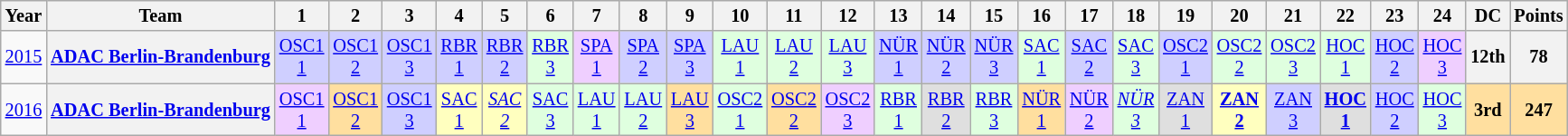<table class="wikitable" style="text-align:center; font-size:85%">
<tr>
<th>Year</th>
<th>Team</th>
<th>1</th>
<th>2</th>
<th>3</th>
<th>4</th>
<th>5</th>
<th>6</th>
<th>7</th>
<th>8</th>
<th>9</th>
<th>10</th>
<th>11</th>
<th>12</th>
<th>13</th>
<th>14</th>
<th>15</th>
<th>16</th>
<th>17</th>
<th>18</th>
<th>19</th>
<th>20</th>
<th>21</th>
<th>22</th>
<th>23</th>
<th>24</th>
<th>DC</th>
<th>Points</th>
</tr>
<tr>
<td><a href='#'>2015</a></td>
<th nowrap><a href='#'>ADAC Berlin-Brandenburg</a></th>
<td style="background:#CFCFFF;"><a href='#'>OSC1<br>1</a><br></td>
<td style="background:#CFCFFF;"><a href='#'>OSC1<br>2</a><br></td>
<td style="background:#CFCFFF;"><a href='#'>OSC1<br>3</a><br></td>
<td style="background:#CFCFFF;"><a href='#'>RBR<br>1</a><br></td>
<td style="background:#CFCFFF;"><a href='#'>RBR<br>2</a><br></td>
<td style="background:#DFFFDF;"><a href='#'>RBR<br>3</a><br></td>
<td style="background:#EFCFFF;"><a href='#'>SPA<br>1</a><br></td>
<td style="background:#CFCFFF;"><a href='#'>SPA<br>2</a><br></td>
<td style="background:#CFCFFF;"><a href='#'>SPA<br>3</a><br></td>
<td style="background:#DFFFDF;"><a href='#'>LAU<br>1</a><br></td>
<td style="background:#DFFFDF;"><a href='#'>LAU<br>2</a><br></td>
<td style="background:#DFFFDF;"><a href='#'>LAU<br>3</a><br></td>
<td style="background:#CFCFFF;"><a href='#'>NÜR<br>1</a><br></td>
<td style="background:#CFCFFF;"><a href='#'>NÜR<br>2</a><br></td>
<td style="background:#CFCFFF;"><a href='#'>NÜR<br>3</a><br></td>
<td style="background:#DFFFDF;"><a href='#'>SAC<br>1</a><br></td>
<td style="background:#CFCFFF;"><a href='#'>SAC<br>2</a><br></td>
<td style="background:#DFFFDF;"><a href='#'>SAC<br>3</a><br></td>
<td style="background:#CFCFFF;"><a href='#'>OSC2<br>1</a><br></td>
<td style="background:#DFFFDF;"><a href='#'>OSC2<br>2</a><br></td>
<td style="background:#DFFFDF;"><a href='#'>OSC2<br>3</a><br></td>
<td style="background:#DFFFDF;"><a href='#'>HOC<br>1</a><br></td>
<td style="background:#CFCFFF;"><a href='#'>HOC<br>2</a><br></td>
<td style="background:#EFCFFF;"><a href='#'>HOC<br>3</a><br></td>
<th>12th</th>
<th>78</th>
</tr>
<tr>
<td><a href='#'>2016</a></td>
<th nowrap><a href='#'>ADAC Berlin-Brandenburg</a></th>
<td style="background:#EFCFFF;"><a href='#'>OSC1<br>1</a><br></td>
<td style="background:#FFDF9F;"><a href='#'>OSC1<br>2</a><br></td>
<td style="background:#CFCFFF;"><a href='#'>OSC1<br>3</a><br></td>
<td style="background:#FFFFBF;"><a href='#'>SAC<br>1</a><br></td>
<td style="background:#FFFFBF;"><em><a href='#'>SAC<br>2</a></em><br></td>
<td style="background:#DFFFDF;"><a href='#'>SAC<br>3</a><br></td>
<td style="background:#DFFFDF;"><a href='#'>LAU<br>1</a><br></td>
<td style="background:#DFFFDF;"><a href='#'>LAU<br>2</a><br></td>
<td style="background:#FFDF9F;"><a href='#'>LAU<br>3</a><br></td>
<td style="background:#DFFFDF;"><a href='#'>OSC2<br>1</a><br></td>
<td style="background:#FFDF9F;"><a href='#'>OSC2<br>2</a><br></td>
<td style="background:#EFCFFF;"><a href='#'>OSC2<br>3</a><br></td>
<td style="background:#DFFFDF;"><a href='#'>RBR<br>1</a><br></td>
<td style="background:#DFDFDF;"><a href='#'>RBR<br>2</a><br></td>
<td style="background:#DFFFDF;"><a href='#'>RBR<br>3</a><br></td>
<td style="background:#FFDF9F;"><a href='#'>NÜR<br>1</a><br></td>
<td style="background:#EFCFFF;"><a href='#'>NÜR<br>2</a><br></td>
<td style="background:#DFFFDF;"><em><a href='#'>NÜR<br>3</a></em><br></td>
<td style="background:#DFDFDF;"><a href='#'>ZAN<br>1</a><br></td>
<td style="background:#FFFFBF;"><strong><a href='#'>ZAN<br>2</a></strong><br></td>
<td style="background:#CFCFFF;"><a href='#'>ZAN<br>3</a><br></td>
<td style="background:#DFDFDF;"><strong><a href='#'>HOC<br>1</a></strong><br></td>
<td style="background:#CFCFFF;"><a href='#'>HOC<br>2</a><br></td>
<td style="background:#DFFFDF;"><a href='#'>HOC<br>3</a><br></td>
<th style="background:#FFDF9F;">3rd</th>
<th style="background:#FFDF9F;">247</th>
</tr>
</table>
